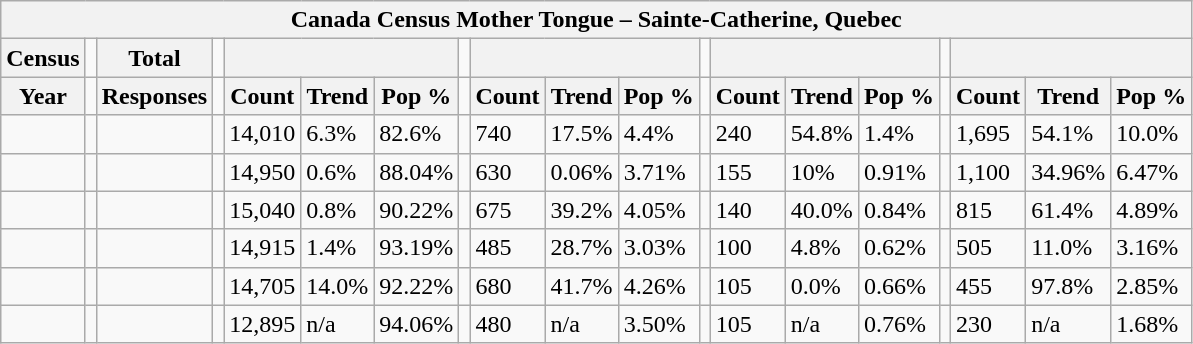<table class="wikitable">
<tr>
<th colspan="19">Canada Census Mother Tongue – Sainte-Catherine, Quebec</th>
</tr>
<tr>
<th>Census</th>
<td></td>
<th>Total</th>
<td colspan="1"></td>
<th colspan="3"></th>
<td colspan="1"></td>
<th colspan="3"></th>
<td colspan="1"></td>
<th colspan="3"></th>
<td colspan="1"></td>
<th colspan="3"></th>
</tr>
<tr>
<th>Year</th>
<td></td>
<th>Responses</th>
<td></td>
<th>Count</th>
<th>Trend</th>
<th>Pop %</th>
<td></td>
<th>Count</th>
<th>Trend</th>
<th>Pop %</th>
<td></td>
<th>Count</th>
<th>Trend</th>
<th>Pop %</th>
<td></td>
<th>Count</th>
<th>Trend</th>
<th>Pop %</th>
</tr>
<tr>
<td></td>
<td></td>
<td></td>
<td></td>
<td>14,010</td>
<td> 6.3%</td>
<td>82.6%</td>
<td></td>
<td>740</td>
<td> 17.5%</td>
<td>4.4%</td>
<td></td>
<td>240</td>
<td> 54.8%</td>
<td>1.4%</td>
<td></td>
<td>1,695</td>
<td> 54.1%</td>
<td>10.0%</td>
</tr>
<tr>
<td></td>
<td></td>
<td></td>
<td></td>
<td>14,950</td>
<td> 0.6%</td>
<td>88.04%</td>
<td></td>
<td>630</td>
<td> 0.06%</td>
<td>3.71%</td>
<td></td>
<td>155</td>
<td> 10%</td>
<td>0.91%</td>
<td></td>
<td>1,100</td>
<td> 34.96%</td>
<td>6.47%</td>
</tr>
<tr>
<td></td>
<td></td>
<td></td>
<td></td>
<td>15,040</td>
<td> 0.8%</td>
<td>90.22%</td>
<td></td>
<td>675</td>
<td> 39.2%</td>
<td>4.05%</td>
<td></td>
<td>140</td>
<td> 40.0%</td>
<td>0.84%</td>
<td></td>
<td>815</td>
<td> 61.4%</td>
<td>4.89%</td>
</tr>
<tr>
<td></td>
<td></td>
<td></td>
<td></td>
<td>14,915</td>
<td> 1.4%</td>
<td>93.19%</td>
<td></td>
<td>485</td>
<td> 28.7%</td>
<td>3.03%</td>
<td></td>
<td>100</td>
<td> 4.8%</td>
<td>0.62%</td>
<td></td>
<td>505</td>
<td> 11.0%</td>
<td>3.16%</td>
</tr>
<tr>
<td></td>
<td></td>
<td></td>
<td></td>
<td>14,705</td>
<td> 14.0%</td>
<td>92.22%</td>
<td></td>
<td>680</td>
<td> 41.7%</td>
<td>4.26%</td>
<td></td>
<td>105</td>
<td> 0.0%</td>
<td>0.66%</td>
<td></td>
<td>455</td>
<td> 97.8%</td>
<td>2.85%</td>
</tr>
<tr>
<td></td>
<td></td>
<td></td>
<td></td>
<td>12,895</td>
<td>n/a</td>
<td>94.06%</td>
<td></td>
<td>480</td>
<td>n/a</td>
<td>3.50%</td>
<td></td>
<td>105</td>
<td>n/a</td>
<td>0.76%</td>
<td></td>
<td>230</td>
<td>n/a</td>
<td>1.68%</td>
</tr>
</table>
